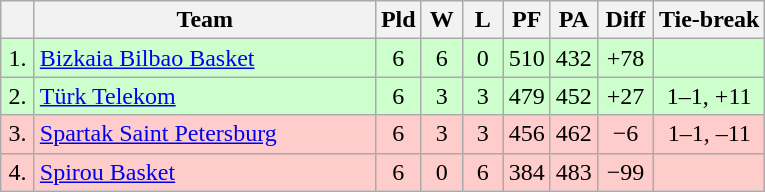<table class="wikitable" style="text-align:center">
<tr>
<th width=15></th>
<th width=220>Team</th>
<th width=20>Pld</th>
<th width=20>W</th>
<th width=20>L</th>
<th width=20>PF</th>
<th width=20>PA</th>
<th width=30>Diff</th>
<th>Tie-break</th>
</tr>
<tr style="background: #ccffcc;">
<td>1.</td>
<td align=left> <a href='#'>Bizkaia Bilbao Basket</a></td>
<td>6</td>
<td>6</td>
<td>0</td>
<td>510</td>
<td>432</td>
<td>+78</td>
<td></td>
</tr>
<tr style="background: #ccffcc;">
<td>2.</td>
<td align=left> <a href='#'>Türk Telekom</a></td>
<td>6</td>
<td>3</td>
<td>3</td>
<td>479</td>
<td>452</td>
<td>+27</td>
<td>1–1, +11</td>
</tr>
<tr style="background: #ffcccc;">
<td>3.</td>
<td align=left> <a href='#'>Spartak Saint Petersburg</a></td>
<td>6</td>
<td>3</td>
<td>3</td>
<td>456</td>
<td>462</td>
<td>−6</td>
<td>1–1, –11</td>
</tr>
<tr style="background: #ffcccc;">
<td>4.</td>
<td align=left> <a href='#'>Spirou Basket</a></td>
<td>6</td>
<td>0</td>
<td>6</td>
<td>384</td>
<td>483</td>
<td>−99</td>
<td></td>
</tr>
</table>
